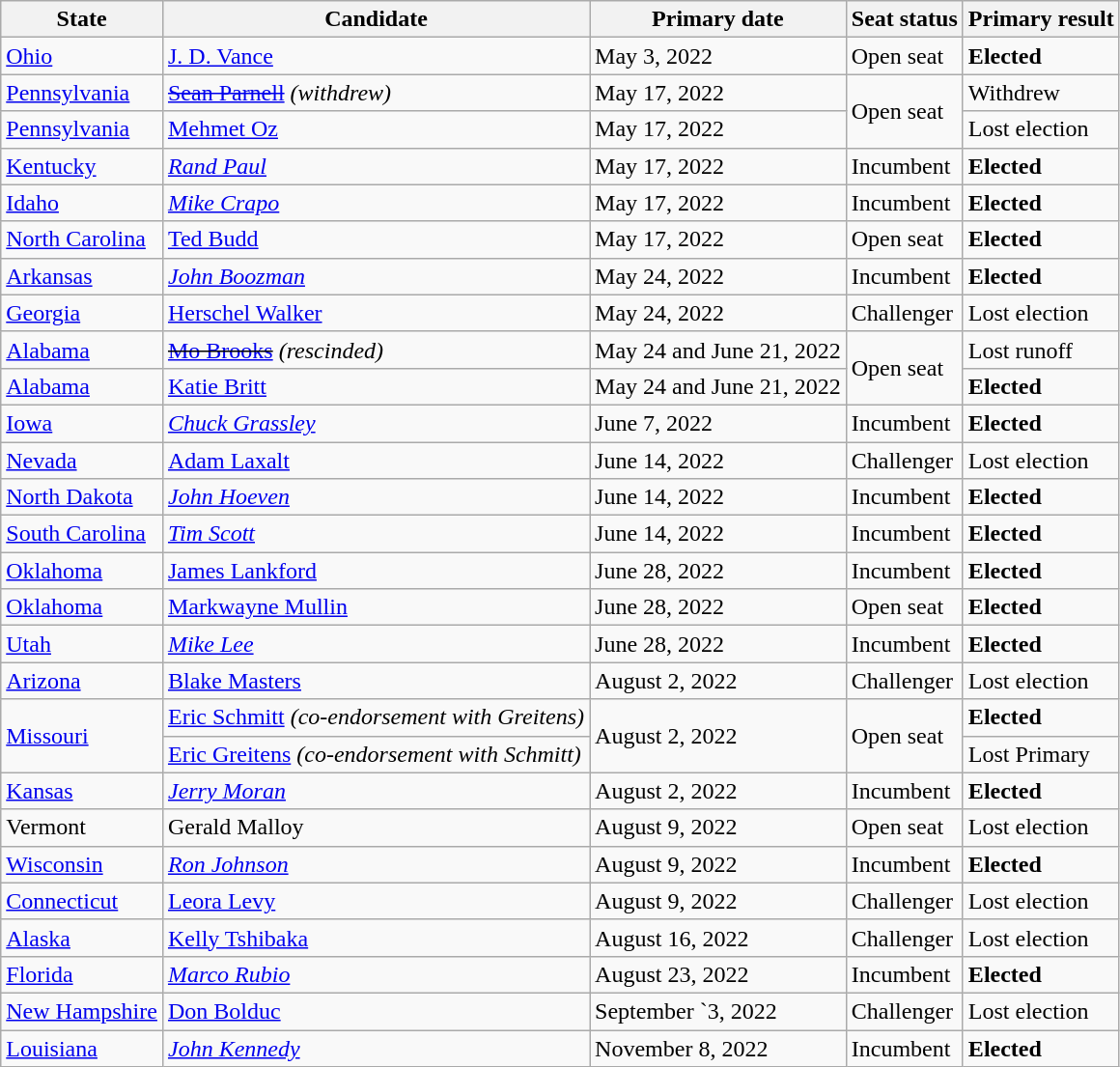<table class="wikitable sortable">
<tr>
<th bgcolor="teal"><span>State</span></th>
<th bgcolor="teal"><span>Candidate</span></th>
<th bgcolor="teal"><span>Primary date</span></th>
<th>Seat status</th>
<th>Primary result</th>
</tr>
<tr>
<td> <a href='#'>Ohio</a></td>
<td><a href='#'>J. D. Vance</a></td>
<td>May 3, 2022</td>
<td>Open seat</td>
<td><strong></strong> <strong>Elected</strong></td>
</tr>
<tr>
<td> <a href='#'>Pennsylvania</a></td>
<td><a href='#'><s>Sean Parnell</s></a> <em>(withdrew)</em></td>
<td>May 17, 2022</td>
<td rowspan="2">Open seat</td>
<td> Withdrew</td>
</tr>
<tr>
<td> <a href='#'>Pennsylvania</a></td>
<td><a href='#'>Mehmet Oz</a></td>
<td>May 17, 2022</td>
<td> Lost election</td>
</tr>
<tr>
<td> <a href='#'>Kentucky</a></td>
<td><em><a href='#'>Rand Paul</a></em></td>
<td>May 17, 2022</td>
<td>Incumbent</td>
<td><strong></strong> <strong>Elected</strong></td>
</tr>
<tr>
<td> <a href='#'>Idaho</a></td>
<td><em><a href='#'>Mike Crapo</a></em></td>
<td>May 17, 2022</td>
<td>Incumbent</td>
<td><strong></strong> <strong>Elected</strong></td>
</tr>
<tr>
<td> <a href='#'>North Carolina</a></td>
<td><a href='#'>Ted Budd</a></td>
<td>May 17, 2022</td>
<td>Open seat</td>
<td><strong></strong> <strong>Elected</strong></td>
</tr>
<tr>
<td> <a href='#'>Arkansas</a></td>
<td><em><a href='#'>John Boozman</a></em></td>
<td>May 24, 2022</td>
<td>Incumbent</td>
<td><strong></strong> <strong>Elected</strong></td>
</tr>
<tr>
<td> <a href='#'>Georgia</a></td>
<td><a href='#'>Herschel Walker</a></td>
<td>May 24, 2022</td>
<td>Challenger</td>
<td> Lost election</td>
</tr>
<tr>
<td> <a href='#'>Alabama</a></td>
<td><s><a href='#'>Mo Brooks</a></s> <em>(rescinded)</em></td>
<td>May 24 and June 21, 2022</td>
<td rowspan="2">Open seat</td>
<td> Lost runoff</td>
</tr>
<tr>
<td> <a href='#'>Alabama</a></td>
<td><a href='#'>Katie Britt</a></td>
<td>May 24 and June 21, 2022</td>
<td><strong></strong> <strong>Elected</strong></td>
</tr>
<tr>
<td> <a href='#'>Iowa</a></td>
<td><em><a href='#'>Chuck Grassley</a></em></td>
<td>June 7, 2022</td>
<td>Incumbent</td>
<td><strong></strong> <strong>Elected</strong></td>
</tr>
<tr>
<td> <a href='#'>Nevada</a></td>
<td><a href='#'>Adam Laxalt</a></td>
<td>June 14, 2022</td>
<td>Challenger</td>
<td> Lost election</td>
</tr>
<tr>
<td> <a href='#'>North Dakota</a></td>
<td><em><a href='#'>John Hoeven</a></em></td>
<td>June 14, 2022</td>
<td>Incumbent</td>
<td><strong></strong> <strong>Elected</strong></td>
</tr>
<tr>
<td> <a href='#'>South Carolina</a></td>
<td><em><a href='#'>Tim Scott</a></em></td>
<td>June 14, 2022</td>
<td>Incumbent</td>
<td><strong></strong> <strong>Elected</strong></td>
</tr>
<tr>
<td> <a href='#'>Oklahoma</a></td>
<td><a href='#'>James Lankford</a></td>
<td>June 28, 2022</td>
<td>Incumbent</td>
<td><strong></strong> <strong>Elected</strong></td>
</tr>
<tr>
<td> <a href='#'>Oklahoma</a></td>
<td><a href='#'>Markwayne Mullin</a></td>
<td>June 28, 2022</td>
<td>Open seat</td>
<td><strong></strong> <strong>Elected</strong></td>
</tr>
<tr>
<td> <a href='#'>Utah</a></td>
<td><em><a href='#'>Mike Lee</a></em></td>
<td>June 28, 2022</td>
<td>Incumbent</td>
<td><strong></strong> <strong>Elected</strong></td>
</tr>
<tr>
<td> <a href='#'>Arizona</a></td>
<td><a href='#'>Blake Masters</a></td>
<td>August 2, 2022</td>
<td>Challenger</td>
<td> Lost election</td>
</tr>
<tr>
<td rowspan="2"> <a href='#'>Missouri</a></td>
<td><a href='#'>Eric Schmitt</a> <em>(co-endorsement with Greitens)</em></td>
<td rowspan="2">August 2, 2022</td>
<td rowspan="2">Open seat</td>
<td><strong></strong> <strong>Elected</strong></td>
</tr>
<tr>
<td><a href='#'>Eric Greitens</a> <em>(co-endorsement with Schmitt)</em></td>
<td> Lost Primary</td>
</tr>
<tr>
<td> <a href='#'>Kansas</a></td>
<td><em><a href='#'>Jerry Moran</a></em></td>
<td>August 2, 2022</td>
<td>Incumbent</td>
<td><strong></strong> <strong>Elected</strong></td>
</tr>
<tr>
<td> Vermont</td>
<td>Gerald Malloy</td>
<td>August 9, 2022</td>
<td>Open seat</td>
<td> Lost election</td>
</tr>
<tr>
<td> <a href='#'>Wisconsin</a></td>
<td><em><a href='#'>Ron Johnson</a></em></td>
<td>August 9, 2022</td>
<td>Incumbent</td>
<td><strong></strong> <strong>Elected</strong></td>
</tr>
<tr>
<td> <a href='#'>Connecticut</a></td>
<td><a href='#'>Leora Levy</a></td>
<td>August 9, 2022</td>
<td>Challenger</td>
<td> Lost election</td>
</tr>
<tr>
<td> <a href='#'>Alaska</a></td>
<td><a href='#'>Kelly Tshibaka</a></td>
<td>August 16, 2022</td>
<td>Challenger</td>
<td> Lost election</td>
</tr>
<tr>
<td> <a href='#'>Florida</a></td>
<td><em><a href='#'>Marco Rubio</a></em></td>
<td>August 23, 2022</td>
<td>Incumbent</td>
<td><strong></strong> <strong>Elected</strong></td>
</tr>
<tr>
<td> <a href='#'>New Hampshire</a></td>
<td><a href='#'>Don Bolduc</a></td>
<td>September `3, 2022</td>
<td>Challenger</td>
<td> Lost election</td>
</tr>
<tr>
<td> <a href='#'>Louisiana</a></td>
<td><em><a href='#'>John Kennedy</a></em></td>
<td>November 8, 2022</td>
<td>Incumbent</td>
<td><strong></strong> <strong>Elected</strong></td>
</tr>
</table>
